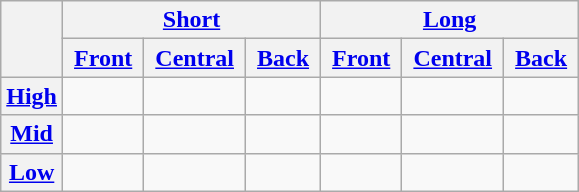<table class="wikitable">
<tr>
<th rowspan=2> </th>
<th colspan=3> <a href='#'>Short</a> </th>
<th colspan=3> <a href='#'>Long</a> </th>
</tr>
<tr>
<th> <a href='#'>Front</a> </th>
<th> <a href='#'>Central</a> </th>
<th> <a href='#'>Back</a> </th>
<th> <a href='#'>Front</a> </th>
<th> <a href='#'>Central</a> </th>
<th> <a href='#'>Back</a> </th>
</tr>
<tr align="center">
<th><a href='#'>High</a></th>
<td></td>
<td></td>
<td></td>
<td> </td>
<td></td>
<td> </td>
</tr>
<tr align="center">
<th><a href='#'>Mid</a></th>
<td></td>
<td> </td>
<td></td>
<td></td>
<td></td>
<td></td>
</tr>
<tr align="center">
<th><a href='#'>Low</a></th>
<td></td>
<td></td>
<td></td>
<td></td>
<td> </td>
<td></td>
</tr>
</table>
